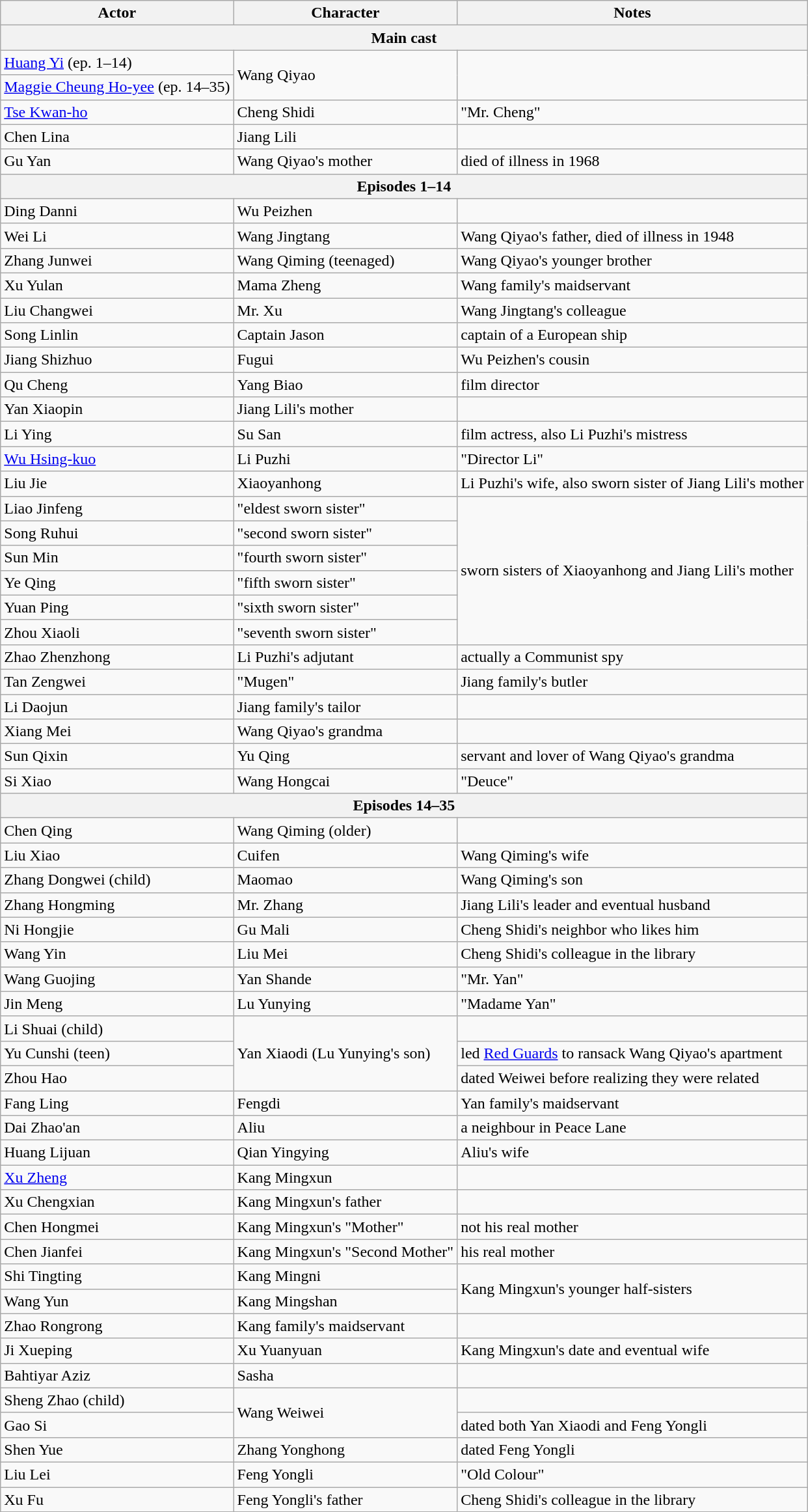<table class="wikitable">
<tr>
<th>Actor</th>
<th>Character</th>
<th>Notes</th>
</tr>
<tr>
<th colspan=3, style="center">Main cast</th>
</tr>
<tr>
<td><a href='#'>Huang Yi</a> (ep. 1–14)</td>
<td rowspan=2>Wang Qiyao</td>
<td rowspan=2></td>
</tr>
<tr>
<td><a href='#'>Maggie Cheung Ho-yee</a> (ep. 14–35)</td>
</tr>
<tr>
<td><a href='#'>Tse Kwan-ho</a></td>
<td>Cheng Shidi</td>
<td>"Mr. Cheng"</td>
</tr>
<tr>
<td>Chen Lina</td>
<td>Jiang Lili</td>
<td></td>
</tr>
<tr>
<td>Gu Yan</td>
<td>Wang Qiyao's mother</td>
<td>died of illness in 1968</td>
</tr>
<tr>
<th colspan=3, style="center">Episodes 1–14</th>
</tr>
<tr>
<td>Ding Danni</td>
<td>Wu Peizhen</td>
<td></td>
</tr>
<tr>
<td>Wei Li</td>
<td>Wang Jingtang</td>
<td>Wang Qiyao's father, died of illness in 1948</td>
</tr>
<tr>
<td>Zhang Junwei</td>
<td>Wang Qiming (teenaged)</td>
<td>Wang Qiyao's younger brother</td>
</tr>
<tr>
<td>Xu Yulan</td>
<td>Mama Zheng</td>
<td>Wang family's maidservant</td>
</tr>
<tr>
<td>Liu Changwei</td>
<td>Mr. Xu</td>
<td>Wang Jingtang's colleague</td>
</tr>
<tr>
<td>Song Linlin</td>
<td>Captain Jason</td>
<td>captain of a European ship</td>
</tr>
<tr>
<td>Jiang Shizhuo</td>
<td>Fugui</td>
<td>Wu Peizhen's cousin</td>
</tr>
<tr>
<td>Qu Cheng</td>
<td>Yang Biao</td>
<td>film director</td>
</tr>
<tr>
<td>Yan Xiaopin</td>
<td>Jiang Lili's mother</td>
<td></td>
</tr>
<tr>
<td>Li Ying</td>
<td>Su San</td>
<td>film actress, also Li Puzhi's mistress</td>
</tr>
<tr>
<td><a href='#'>Wu Hsing-kuo</a></td>
<td>Li Puzhi</td>
<td>"Director Li"</td>
</tr>
<tr>
<td>Liu Jie</td>
<td>Xiaoyanhong</td>
<td>Li Puzhi's wife, also sworn sister of Jiang Lili's mother</td>
</tr>
<tr>
<td>Liao Jinfeng</td>
<td>"eldest sworn sister"</td>
<td rowspan=6>sworn sisters of Xiaoyanhong and Jiang Lili's mother</td>
</tr>
<tr>
<td>Song Ruhui</td>
<td>"second sworn sister"</td>
</tr>
<tr>
<td>Sun Min</td>
<td>"fourth sworn sister"</td>
</tr>
<tr>
<td>Ye Qing</td>
<td>"fifth sworn sister"</td>
</tr>
<tr>
<td>Yuan Ping</td>
<td>"sixth sworn sister"</td>
</tr>
<tr>
<td>Zhou Xiaoli</td>
<td>"seventh sworn sister"</td>
</tr>
<tr>
<td>Zhao Zhenzhong</td>
<td>Li Puzhi's adjutant</td>
<td>actually a Communist spy</td>
</tr>
<tr>
<td>Tan Zengwei</td>
<td>"Mugen"</td>
<td>Jiang family's butler</td>
</tr>
<tr>
<td>Li Daojun</td>
<td>Jiang family's tailor</td>
<td></td>
</tr>
<tr>
<td>Xiang Mei</td>
<td>Wang Qiyao's grandma</td>
<td></td>
</tr>
<tr>
<td>Sun Qixin</td>
<td>Yu Qing</td>
<td>servant and lover of Wang Qiyao's grandma</td>
</tr>
<tr>
<td>Si Xiao</td>
<td>Wang Hongcai</td>
<td>"Deuce"</td>
</tr>
<tr>
<th colspan=3, style="center">Episodes 14–35</th>
</tr>
<tr>
<td>Chen Qing</td>
<td>Wang Qiming (older)</td>
<td></td>
</tr>
<tr>
<td>Liu Xiao</td>
<td>Cuifen</td>
<td>Wang Qiming's wife</td>
</tr>
<tr>
<td>Zhang Dongwei (child)</td>
<td>Maomao</td>
<td>Wang Qiming's son</td>
</tr>
<tr>
<td>Zhang Hongming</td>
<td>Mr. Zhang</td>
<td>Jiang Lili's leader and eventual husband</td>
</tr>
<tr>
<td>Ni Hongjie</td>
<td>Gu Mali</td>
<td>Cheng Shidi's neighbor who likes him</td>
</tr>
<tr>
<td>Wang Yin</td>
<td>Liu Mei</td>
<td>Cheng Shidi's colleague in the library</td>
</tr>
<tr>
<td>Wang Guojing</td>
<td>Yan Shande</td>
<td>"Mr. Yan"</td>
</tr>
<tr>
<td>Jin Meng</td>
<td>Lu Yunying</td>
<td>"Madame Yan"</td>
</tr>
<tr>
<td>Li Shuai (child)</td>
<td rowspan=3>Yan Xiaodi (Lu Yunying's son)</td>
<td></td>
</tr>
<tr>
<td>Yu Cunshi (teen)</td>
<td>led <a href='#'>Red Guards</a> to ransack Wang Qiyao's apartment</td>
</tr>
<tr>
<td>Zhou Hao</td>
<td>dated Weiwei before realizing they were related</td>
</tr>
<tr>
<td>Fang Ling</td>
<td>Fengdi</td>
<td>Yan family's maidservant</td>
</tr>
<tr>
<td>Dai Zhao'an</td>
<td>Aliu</td>
<td>a neighbour in Peace Lane</td>
</tr>
<tr>
<td>Huang Lijuan</td>
<td>Qian Yingying</td>
<td>Aliu's wife</td>
</tr>
<tr>
<td><a href='#'>Xu Zheng</a></td>
<td>Kang Mingxun</td>
<td></td>
</tr>
<tr>
<td>Xu Chengxian</td>
<td>Kang Mingxun's father</td>
<td></td>
</tr>
<tr>
<td>Chen Hongmei</td>
<td>Kang Mingxun's "Mother"</td>
<td>not his real mother</td>
</tr>
<tr>
<td>Chen Jianfei</td>
<td>Kang Mingxun's "Second Mother"</td>
<td>his real mother</td>
</tr>
<tr>
<td>Shi Tingting</td>
<td>Kang Mingni</td>
<td rowspan=2>Kang Mingxun's younger half-sisters</td>
</tr>
<tr>
<td>Wang Yun</td>
<td>Kang Mingshan</td>
</tr>
<tr>
<td>Zhao Rongrong</td>
<td>Kang family's maidservant</td>
<td></td>
</tr>
<tr>
<td>Ji Xueping</td>
<td>Xu Yuanyuan</td>
<td>Kang Mingxun's date and eventual wife</td>
</tr>
<tr>
<td>Bahtiyar Aziz</td>
<td>Sasha</td>
<td></td>
</tr>
<tr>
<td>Sheng Zhao (child)</td>
<td rowspan=2>Wang Weiwei</td>
<td></td>
</tr>
<tr>
<td>Gao Si</td>
<td>dated both Yan Xiaodi and Feng Yongli</td>
</tr>
<tr>
<td>Shen Yue</td>
<td>Zhang Yonghong</td>
<td>dated Feng Yongli</td>
</tr>
<tr>
<td>Liu Lei</td>
<td>Feng Yongli</td>
<td>"Old Colour"</td>
</tr>
<tr>
<td>Xu Fu</td>
<td>Feng Yongli's father</td>
<td>Cheng Shidi's colleague in the library</td>
</tr>
</table>
